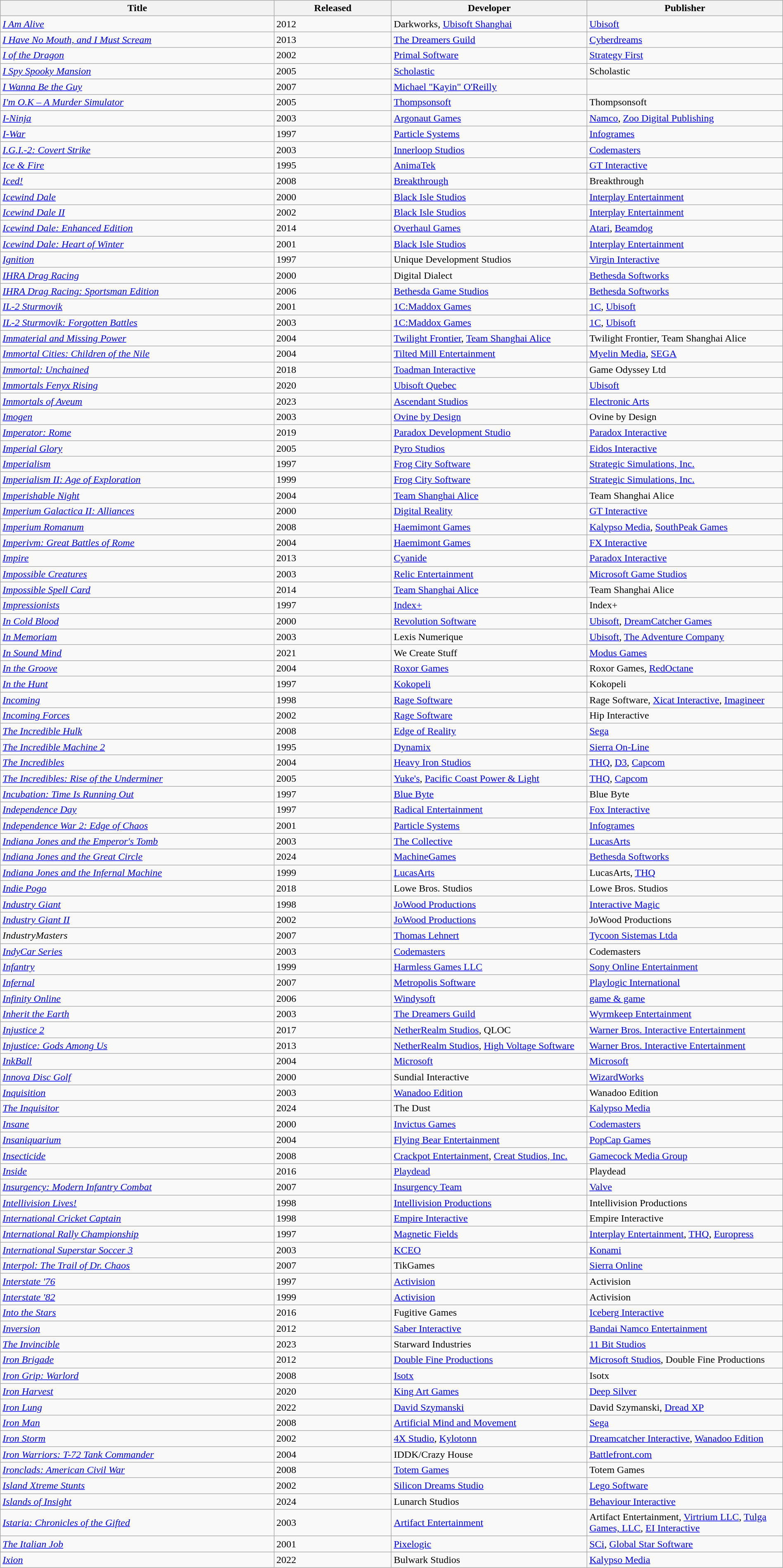<table class="wikitable sortable"  style="width:100%; margin:0;">
<tr>
<th width=35%>Title</th>
<th width=15%>Released</th>
<th width=25%>Developer</th>
<th width=25%>Publisher</th>
</tr>
<tr>
<td><a href='#'><em>I Am Alive</em></a></td>
<td>2012</td>
<td>Darkworks, <a href='#'>Ubisoft Shanghai</a></td>
<td><a href='#'>Ubisoft</a></td>
</tr>
<tr>
<td><em><a href='#'>I Have No Mouth, and I Must Scream</a></em></td>
<td>2013</td>
<td><a href='#'>The Dreamers Guild</a></td>
<td><a href='#'>Cyberdreams</a></td>
</tr>
<tr>
<td><em><a href='#'>I of the Dragon</a></em></td>
<td>2002</td>
<td><a href='#'>Primal Software</a></td>
<td><a href='#'>Strategy First</a></td>
</tr>
<tr>
<td><em><a href='#'>I Spy Spooky Mansion</a></em></td>
<td>2005</td>
<td><a href='#'>Scholastic</a></td>
<td>Scholastic</td>
</tr>
<tr>
<td><em><a href='#'>I Wanna Be the Guy</a></em></td>
<td>2007</td>
<td><a href='#'>Michael "Kayin" O'Reilly</a></td>
<td></td>
</tr>
<tr>
<td><em><a href='#'>I'm O.K – A Murder Simulator</a></em></td>
<td>2005</td>
<td><a href='#'>Thompsonsoft</a></td>
<td>Thompsonsoft</td>
</tr>
<tr>
<td><em><a href='#'>I-Ninja</a></em></td>
<td>2003</td>
<td><a href='#'>Argonaut Games</a></td>
<td><a href='#'>Namco</a>, <a href='#'>Zoo Digital Publishing</a></td>
</tr>
<tr>
<td><em><a href='#'>I-War</a></em></td>
<td>1997</td>
<td><a href='#'>Particle Systems</a></td>
<td><a href='#'>Infogrames</a></td>
</tr>
<tr>
<td><em><a href='#'>I.G.I.-2: Covert Strike</a></em></td>
<td>2003</td>
<td><a href='#'>Innerloop Studios</a></td>
<td><a href='#'>Codemasters</a></td>
</tr>
<tr>
<td><em><a href='#'>Ice & Fire</a></em></td>
<td>1995</td>
<td><a href='#'>AnimaTek</a></td>
<td><a href='#'>GT Interactive</a></td>
</tr>
<tr>
<td><em><a href='#'>Iced!</a></em></td>
<td>2008</td>
<td><a href='#'>Breakthrough</a></td>
<td>Breakthrough</td>
</tr>
<tr>
<td><em><a href='#'>Icewind Dale</a></em></td>
<td>2000</td>
<td><a href='#'>Black Isle Studios</a></td>
<td><a href='#'>Interplay Entertainment</a></td>
</tr>
<tr>
<td><em><a href='#'>Icewind Dale II</a></em></td>
<td>2002</td>
<td><a href='#'>Black Isle Studios</a></td>
<td><a href='#'>Interplay Entertainment</a></td>
</tr>
<tr>
<td><a href='#'><em>Icewind Dale: Enhanced Edition</em></a></td>
<td>2014</td>
<td><a href='#'>Overhaul Games</a></td>
<td><a href='#'>Atari</a>, <a href='#'>Beamdog</a></td>
</tr>
<tr>
<td><em><a href='#'>Icewind Dale: Heart of Winter</a></em></td>
<td>2001</td>
<td><a href='#'>Black Isle Studios</a></td>
<td><a href='#'>Interplay Entertainment</a></td>
</tr>
<tr>
<td><em><a href='#'>Ignition</a></em></td>
<td>1997</td>
<td>Unique Development Studios</td>
<td><a href='#'>Virgin Interactive</a></td>
</tr>
<tr>
<td><em><a href='#'>IHRA Drag Racing</a></em></td>
<td>2000</td>
<td>Digital Dialect</td>
<td><a href='#'>Bethesda Softworks</a></td>
</tr>
<tr>
<td><em><a href='#'>IHRA Drag Racing: Sportsman Edition</a></em></td>
<td>2006</td>
<td><a href='#'>Bethesda Game Studios</a></td>
<td><a href='#'>Bethesda Softworks</a></td>
</tr>
<tr>
<td><em><a href='#'>IL-2 Sturmovik</a></em></td>
<td>2001</td>
<td><a href='#'>1C:Maddox Games</a></td>
<td><a href='#'>1C</a>, <a href='#'>Ubisoft</a></td>
</tr>
<tr>
<td><em><a href='#'>IL-2 Sturmovik: Forgotten Battles</a></em></td>
<td>2003</td>
<td><a href='#'>1C:Maddox Games</a></td>
<td><a href='#'>1C</a>, <a href='#'>Ubisoft</a></td>
</tr>
<tr>
<td><em><a href='#'>Immaterial and Missing Power</a></em></td>
<td>2004</td>
<td><a href='#'>Twilight Frontier</a>, <a href='#'>Team Shanghai Alice</a></td>
<td>Twilight Frontier, Team Shanghai Alice</td>
</tr>
<tr>
<td><em><a href='#'>Immortal Cities: Children of the Nile</a></em></td>
<td>2004</td>
<td><a href='#'>Tilted Mill Entertainment</a></td>
<td><a href='#'>Myelin Media</a>, <a href='#'>SEGA</a></td>
</tr>
<tr>
<td><a href='#'><em>Immortal: Unchained</em></a></td>
<td>2018</td>
<td><a href='#'>Toadman Interactive</a></td>
<td>Game Odyssey Ltd</td>
</tr>
<tr>
<td><a href='#'><em>Immortals Fenyx Rising</em></a></td>
<td>2020</td>
<td><a href='#'>Ubisoft Quebec</a></td>
<td><a href='#'>Ubisoft</a></td>
</tr>
<tr>
<td><a href='#'><em>Immortals of Aveum</em></a></td>
<td>2023</td>
<td><a href='#'>Ascendant Studios</a></td>
<td><a href='#'>Electronic Arts</a></td>
</tr>
<tr>
<td><em><a href='#'>Imogen</a></em></td>
<td>2003</td>
<td><a href='#'>Ovine by Design</a></td>
<td>Ovine by Design</td>
</tr>
<tr>
<td><a href='#'><em>Imperator: Rome</em></a></td>
<td>2019</td>
<td><a href='#'>Paradox Development Studio</a></td>
<td><a href='#'>Paradox Interactive</a></td>
</tr>
<tr>
<td><a href='#'><em>Imperial Glory</em></a></td>
<td>2005</td>
<td><a href='#'>Pyro Studios</a></td>
<td><a href='#'>Eidos Interactive</a></td>
</tr>
<tr>
<td><em><a href='#'>Imperialism</a></em></td>
<td>1997</td>
<td><a href='#'>Frog City Software</a></td>
<td><a href='#'>Strategic Simulations, Inc.</a></td>
</tr>
<tr>
<td><em><a href='#'>Imperialism II: Age of Exploration</a></em></td>
<td>1999</td>
<td><a href='#'>Frog City Software</a></td>
<td><a href='#'>Strategic Simulations, Inc.</a></td>
</tr>
<tr>
<td><em><a href='#'>Imperishable Night</a></em></td>
<td>2004</td>
<td><a href='#'>Team Shanghai Alice</a></td>
<td>Team Shanghai Alice</td>
</tr>
<tr>
<td><em><a href='#'>Imperium Galactica II: Alliances</a></em></td>
<td>2000</td>
<td><a href='#'>Digital Reality</a></td>
<td><a href='#'>GT Interactive</a></td>
</tr>
<tr>
<td><a href='#'><em>Imperium Romanum</em></a></td>
<td>2008</td>
<td><a href='#'>Haemimont Games</a></td>
<td><a href='#'>Kalypso Media</a>, <a href='#'>SouthPeak Games</a></td>
</tr>
<tr>
<td><em><a href='#'>Imperivm: Great Battles of Rome</a></em></td>
<td>2004</td>
<td><a href='#'>Haemimont Games</a></td>
<td><a href='#'>FX Interactive</a></td>
</tr>
<tr>
<td><em><a href='#'>Impire</a></em></td>
<td>2013</td>
<td><a href='#'>Cyanide</a></td>
<td><a href='#'>Paradox Interactive</a></td>
</tr>
<tr>
<td><em><a href='#'>Impossible Creatures</a></em></td>
<td>2003</td>
<td><a href='#'>Relic Entertainment</a></td>
<td><a href='#'>Microsoft Game Studios</a></td>
</tr>
<tr>
<td><em><a href='#'>Impossible Spell Card</a></em></td>
<td>2014</td>
<td><a href='#'>Team Shanghai Alice</a></td>
<td>Team Shanghai Alice</td>
</tr>
<tr>
<td><em><a href='#'>Impressionists</a></em></td>
<td>1997</td>
<td><a href='#'>Index+</a></td>
<td>Index+</td>
</tr>
<tr>
<td><em><a href='#'>In Cold Blood</a></em></td>
<td>2000</td>
<td><a href='#'>Revolution Software</a></td>
<td><a href='#'>Ubisoft</a>, <a href='#'>DreamCatcher Games</a></td>
</tr>
<tr>
<td><em><a href='#'>In Memoriam</a></em></td>
<td>2003</td>
<td>Lexis Numerique</td>
<td><a href='#'>Ubisoft</a>, <a href='#'>The Adventure Company</a></td>
</tr>
<tr>
<td><a href='#'><em>In Sound Mind</em></a></td>
<td>2021</td>
<td>We Create Stuff</td>
<td><a href='#'>Modus Games</a></td>
</tr>
<tr>
<td><em><a href='#'>In the Groove</a></em></td>
<td>2004</td>
<td><a href='#'>Roxor Games</a></td>
<td>Roxor Games, <a href='#'>RedOctane</a></td>
</tr>
<tr>
<td><em><a href='#'>In the Hunt</a></em></td>
<td>1997</td>
<td><a href='#'>Kokopeli</a></td>
<td>Kokopeli</td>
</tr>
<tr>
<td><em><a href='#'>Incoming</a></em></td>
<td>1998</td>
<td><a href='#'>Rage Software</a></td>
<td>Rage Software, <a href='#'>Xicat Interactive</a>, <a href='#'>Imagineer</a></td>
</tr>
<tr>
<td><em><a href='#'>Incoming Forces</a></em></td>
<td>2002</td>
<td><a href='#'>Rage Software</a></td>
<td>Hip Interactive</td>
</tr>
<tr>
<td><em><a href='#'>The Incredible Hulk</a></em></td>
<td>2008</td>
<td><a href='#'>Edge of Reality</a></td>
<td><a href='#'>Sega</a></td>
</tr>
<tr>
<td><em><a href='#'>The Incredible Machine 2</a></em></td>
<td>1995</td>
<td><a href='#'>Dynamix</a></td>
<td><a href='#'>Sierra On-Line</a></td>
</tr>
<tr>
<td><em><a href='#'>The Incredibles</a></em></td>
<td>2004</td>
<td><a href='#'>Heavy Iron Studios</a></td>
<td><a href='#'>THQ</a>, <a href='#'>D3</a>, <a href='#'>Capcom</a></td>
</tr>
<tr>
<td><em><a href='#'>The Incredibles: Rise of the Underminer</a></em></td>
<td>2005</td>
<td><a href='#'>Yuke's</a>, <a href='#'>Pacific Coast Power & Light</a></td>
<td><a href='#'>THQ</a>, <a href='#'>Capcom</a></td>
</tr>
<tr>
<td><em><a href='#'>Incubation: Time Is Running Out</a></em></td>
<td>1997</td>
<td><a href='#'>Blue Byte</a></td>
<td>Blue Byte</td>
</tr>
<tr>
<td><em><a href='#'>Independence Day</a></em></td>
<td>1997</td>
<td><a href='#'>Radical Entertainment</a></td>
<td><a href='#'>Fox Interactive</a></td>
</tr>
<tr>
<td><em><a href='#'>Independence War 2: Edge of Chaos</a></em></td>
<td>2001</td>
<td><a href='#'>Particle Systems</a></td>
<td><a href='#'>Infogrames</a></td>
</tr>
<tr>
<td><em><a href='#'>Indiana Jones and the Emperor's Tomb</a></em></td>
<td>2003</td>
<td><a href='#'>The Collective</a></td>
<td><a href='#'>LucasArts</a></td>
</tr>
<tr>
<td><a href='#'><em>Indiana Jones and the Great Circle</em></a></td>
<td>2024</td>
<td><a href='#'>MachineGames</a></td>
<td><a href='#'>Bethesda Softworks</a></td>
</tr>
<tr>
<td><em><a href='#'>Indiana Jones and the Infernal Machine</a></em></td>
<td>1999</td>
<td><a href='#'>LucasArts</a></td>
<td>LucasArts, <a href='#'>THQ</a></td>
</tr>
<tr>
<td><em><a href='#'>Indie Pogo</a></em></td>
<td>2018</td>
<td>Lowe Bros. Studios</td>
<td>Lowe Bros. Studios</td>
</tr>
<tr>
<td><em><a href='#'>Industry Giant</a></em></td>
<td>1998</td>
<td><a href='#'>JoWood Productions</a></td>
<td><a href='#'>Interactive Magic</a></td>
</tr>
<tr>
<td><em><a href='#'>Industry Giant II</a></em></td>
<td>2002</td>
<td><a href='#'>JoWood Productions</a></td>
<td>JoWood Productions</td>
</tr>
<tr>
<td><em>IndustryMasters</em></td>
<td>2007</td>
<td><a href='#'>Thomas Lehnert</a></td>
<td><a href='#'>Tycoon Sistemas Ltda</a></td>
</tr>
<tr>
<td><em><a href='#'>IndyCar Series</a></em></td>
<td>2003</td>
<td><a href='#'>Codemasters</a></td>
<td>Codemasters</td>
</tr>
<tr>
<td><em><a href='#'>Infantry</a></em></td>
<td>1999</td>
<td><a href='#'>Harmless Games LLC</a></td>
<td><a href='#'>Sony Online Entertainment</a></td>
</tr>
<tr>
<td><em><a href='#'>Infernal</a></em></td>
<td>2007</td>
<td><a href='#'>Metropolis Software</a></td>
<td><a href='#'>Playlogic International</a></td>
</tr>
<tr>
<td><em><a href='#'>Infinity Online</a></em></td>
<td>2006</td>
<td><a href='#'>Windysoft</a></td>
<td><a href='#'>game & game</a></td>
</tr>
<tr>
<td><em><a href='#'>Inherit the Earth</a></em></td>
<td>2003</td>
<td><a href='#'>The Dreamers Guild</a></td>
<td><a href='#'>Wyrmkeep Entertainment</a></td>
</tr>
<tr>
<td><a href='#'><em>Injustice 2</em></a></td>
<td>2017</td>
<td><a href='#'>NetherRealm Studios</a>, QLOC</td>
<td><a href='#'>Warner Bros. Interactive Entertainment</a></td>
</tr>
<tr>
<td><a href='#'><em>Injustice: Gods Among Us</em></a></td>
<td>2013</td>
<td><a href='#'>NetherRealm Studios</a>, <a href='#'>High Voltage Software</a></td>
<td><a href='#'>Warner Bros. Interactive Entertainment</a></td>
</tr>
<tr>
<td><em><a href='#'>InkBall</a></em></td>
<td>2004</td>
<td><a href='#'>Microsoft</a></td>
<td><a href='#'>Microsoft</a></td>
</tr>
<tr>
<td><em><a href='#'>Innova Disc Golf</a></em></td>
<td>2000</td>
<td>Sundial Interactive</td>
<td><a href='#'>WizardWorks</a></td>
</tr>
<tr>
<td><em><a href='#'>Inquisition</a></em></td>
<td>2003</td>
<td><a href='#'>Wanadoo Edition</a></td>
<td>Wanadoo Edition</td>
</tr>
<tr>
<td><a href='#'><em>The Inquisitor</em></a></td>
<td>2024</td>
<td>The Dust</td>
<td><a href='#'>Kalypso Media</a></td>
</tr>
<tr>
<td><em><a href='#'>Insane</a></em></td>
<td>2000</td>
<td><a href='#'>Invictus Games</a></td>
<td><a href='#'>Codemasters</a></td>
</tr>
<tr>
<td><em><a href='#'>Insaniquarium</a></em></td>
<td>2004</td>
<td><a href='#'>Flying Bear Entertainment</a></td>
<td><a href='#'>PopCap Games</a></td>
</tr>
<tr>
<td><em><a href='#'>Insecticide</a></em></td>
<td>2008</td>
<td><a href='#'>Crackpot Entertainment</a>, <a href='#'>Creat Studios, Inc.</a></td>
<td><a href='#'>Gamecock Media Group</a></td>
</tr>
<tr>
<td><a href='#'><em>Inside</em></a></td>
<td>2016</td>
<td><a href='#'>Playdead</a></td>
<td>Playdead</td>
</tr>
<tr>
<td><em><a href='#'>Insurgency: Modern Infantry Combat</a></em></td>
<td>2007</td>
<td><a href='#'>Insurgency Team</a></td>
<td><a href='#'>Valve</a></td>
</tr>
<tr>
<td><em><a href='#'>Intellivision Lives!</a></em></td>
<td>1998</td>
<td><a href='#'>Intellivision Productions</a></td>
<td>Intellivision Productions</td>
</tr>
<tr>
<td><em><a href='#'>International Cricket Captain</a></em></td>
<td>1998</td>
<td><a href='#'>Empire Interactive</a></td>
<td>Empire Interactive</td>
</tr>
<tr>
<td><em><a href='#'>International Rally Championship</a></em></td>
<td>1997</td>
<td><a href='#'>Magnetic Fields</a></td>
<td><a href='#'>Interplay Entertainment</a>, <a href='#'>THQ</a>, <a href='#'>Europress</a></td>
</tr>
<tr>
<td><em><a href='#'>International Superstar Soccer 3</a></em></td>
<td>2003</td>
<td><a href='#'>KCEO</a></td>
<td><a href='#'>Konami</a></td>
</tr>
<tr>
<td><em><a href='#'>Interpol: The Trail of Dr. Chaos</a></em></td>
<td>2007</td>
<td>TikGames</td>
<td><a href='#'>Sierra Online</a></td>
</tr>
<tr>
<td><em><a href='#'>Interstate '76</a></em></td>
<td>1997</td>
<td><a href='#'>Activision</a></td>
<td>Activision</td>
</tr>
<tr>
<td><em><a href='#'>Interstate '82</a></em></td>
<td>1999</td>
<td><a href='#'>Activision</a></td>
<td>Activision</td>
</tr>
<tr>
<td><a href='#'><em>Into the Stars</em></a></td>
<td>2016</td>
<td>Fugitive Games</td>
<td><a href='#'>Iceberg Interactive</a></td>
</tr>
<tr>
<td><a href='#'><em>Inversion</em></a></td>
<td>2012</td>
<td><a href='#'>Saber Interactive</a></td>
<td><a href='#'>Bandai Namco Entertainment</a></td>
</tr>
<tr>
<td><a href='#'><em>The Invincible</em></a></td>
<td>2023</td>
<td>Starward Industries</td>
<td><a href='#'>11 Bit Studios</a></td>
</tr>
<tr>
<td><a href='#'><em>Iron Brigade</em></a></td>
<td>2012</td>
<td><a href='#'>Double Fine Productions</a></td>
<td><a href='#'>Microsoft Studios</a>, Double Fine Productions</td>
</tr>
<tr>
<td><em><a href='#'>Iron Grip: Warlord</a></em></td>
<td>2008</td>
<td><a href='#'>Isotx</a></td>
<td>Isotx</td>
</tr>
<tr>
<td><a href='#'><em>Iron Harvest</em></a></td>
<td>2020</td>
<td><a href='#'>King Art Games</a></td>
<td><a href='#'>Deep Silver</a></td>
</tr>
<tr>
<td><em><a href='#'>Iron Lung</a></em></td>
<td>2022</td>
<td><a href='#'>David Szymanski</a></td>
<td>David Szymanski, <a href='#'>Dread XP</a></td>
</tr>
<tr>
<td><em><a href='#'>Iron Man</a></em></td>
<td>2008</td>
<td><a href='#'>Artificial Mind and Movement</a></td>
<td><a href='#'>Sega</a></td>
</tr>
<tr>
<td><em><a href='#'>Iron Storm</a></em></td>
<td>2002</td>
<td><a href='#'>4X Studio</a>, <a href='#'>Kylotonn</a></td>
<td><a href='#'>Dreamcatcher Interactive</a>, <a href='#'>Wanadoo Edition</a></td>
</tr>
<tr>
<td><em><a href='#'>Iron Warriors: T-72 Tank Commander</a></em></td>
<td>2004</td>
<td>IDDK/Crazy House</td>
<td><a href='#'>Battlefront.com</a></td>
</tr>
<tr>
<td><em><a href='#'>Ironclads: American Civil War</a></em></td>
<td>2008</td>
<td><a href='#'>Totem Games</a></td>
<td>Totem Games</td>
</tr>
<tr>
<td><em><a href='#'>Island Xtreme Stunts</a></em></td>
<td>2002</td>
<td><a href='#'>Silicon Dreams Studio</a></td>
<td><a href='#'>Lego Software</a></td>
</tr>
<tr>
<td><a href='#'><em>Islands of Insight</em></a></td>
<td>2024</td>
<td>Lunarch Studios</td>
<td><a href='#'>Behaviour Interactive</a></td>
</tr>
<tr>
<td><em><a href='#'>Istaria: Chronicles of the Gifted</a></em></td>
<td>2003</td>
<td><a href='#'>Artifact Entertainment</a></td>
<td>Artifact Entertainment, <a href='#'>Virtrium LLC</a>, <a href='#'>Tulga Games, LLC</a>, <a href='#'>EI Interactive</a></td>
</tr>
<tr>
<td><em><a href='#'>The Italian Job</a></em></td>
<td>2001</td>
<td><a href='#'>Pixelogic</a></td>
<td><a href='#'>SCi</a>, <a href='#'>Global Star Software</a></td>
</tr>
<tr>
<td><a href='#'><em>Ixion</em></a></td>
<td>2022</td>
<td>Bulwark Studios</td>
<td><a href='#'>Kalypso Media</a></td>
</tr>
</table>
